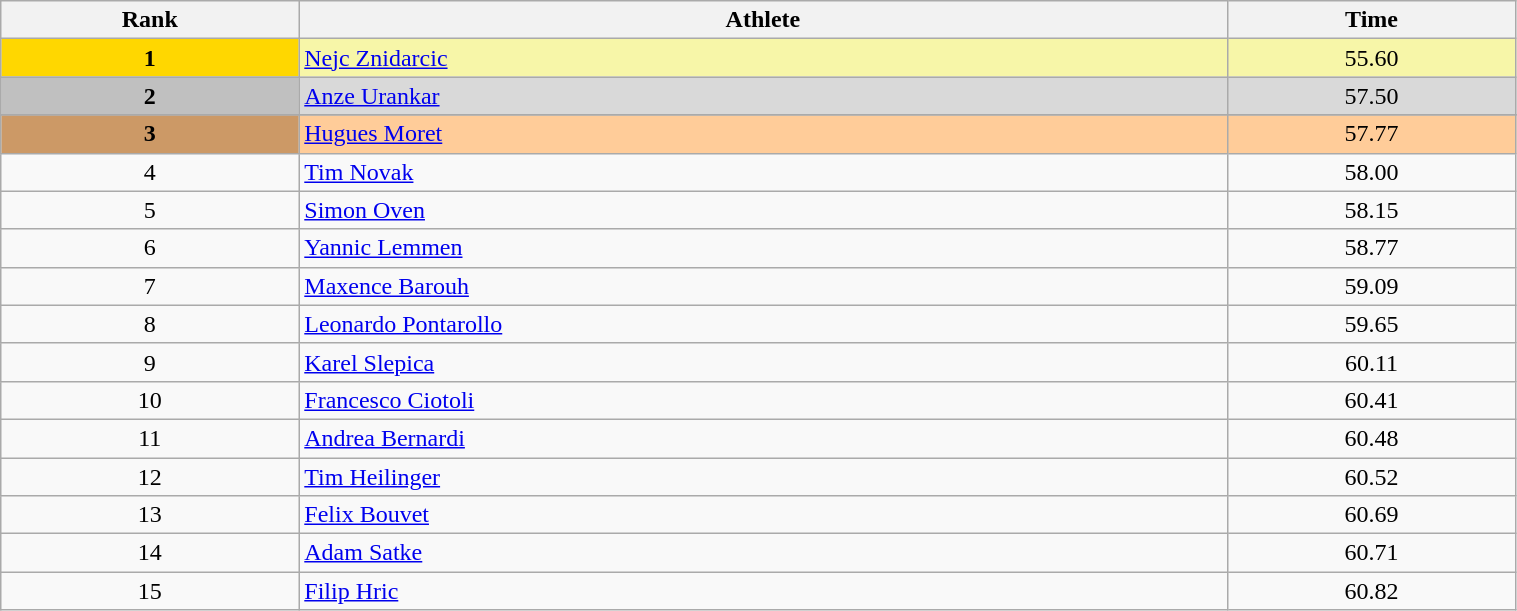<table class="wikitable" width=80% style="font-size:100%; text-align:center;">
<tr>
<th>Rank</th>
<th>Athlete</th>
<th>Time</th>
</tr>
<tr align="center" valign="top" bgcolor="#F7F6A8">
<th style="background:#ffd700;">1</th>
<td align=left> <a href='#'>Nejc Znidarcic</a></td>
<td>55.60</td>
</tr>
<tr align="center" valign="top" bgcolor="#D9D9D9">
<th style="background:#c0c0c0;">2</th>
<td align=left> <a href='#'>Anze Urankar</a></td>
<td>57.50</td>
</tr>
<tr>
</tr>
<tr align="center" valign="top" bgcolor="#FFCC99">
<th style="background:#cc9966;">3</th>
<td align=left> <a href='#'>Hugues Moret</a></td>
<td>57.77</td>
</tr>
<tr>
<td>4</td>
<td align=left> <a href='#'>Tim Novak</a></td>
<td>58.00</td>
</tr>
<tr>
<td>5</td>
<td align=left> <a href='#'>Simon Oven</a></td>
<td>58.15</td>
</tr>
<tr>
<td>6</td>
<td align=left> <a href='#'>Yannic Lemmen</a></td>
<td>58.77</td>
</tr>
<tr>
<td>7</td>
<td align=left> <a href='#'>Maxence Barouh</a></td>
<td>59.09</td>
</tr>
<tr>
<td>8</td>
<td align=left> <a href='#'>Leonardo Pontarollo</a></td>
<td>59.65</td>
</tr>
<tr>
<td>9</td>
<td align=left> <a href='#'>Karel Slepica</a></td>
<td>60.11</td>
</tr>
<tr>
<td>10</td>
<td align=left> <a href='#'>Francesco Ciotoli</a></td>
<td>60.41</td>
</tr>
<tr>
<td>11</td>
<td align=left> <a href='#'>Andrea Bernardi</a></td>
<td>60.48</td>
</tr>
<tr>
<td>12</td>
<td align=left> <a href='#'>Tim Heilinger</a></td>
<td>60.52</td>
</tr>
<tr>
<td>13</td>
<td align=left> <a href='#'>Felix Bouvet</a></td>
<td>60.69</td>
</tr>
<tr>
<td>14</td>
<td align=left> <a href='#'>Adam Satke</a></td>
<td>60.71</td>
</tr>
<tr>
<td>15</td>
<td align=left> <a href='#'>Filip Hric</a></td>
<td>60.82</td>
</tr>
</table>
